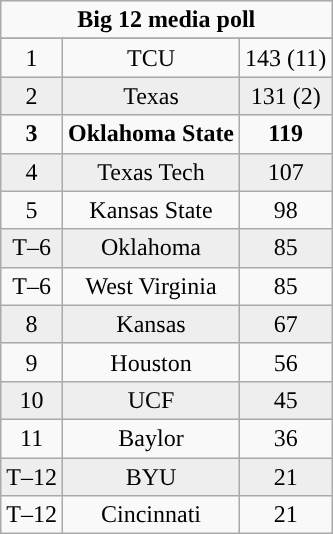<table class="wikitable" style="display: inline-table;">
<tr>
<td align="center" Colspan="3"><strong>Big 12 media poll</strong></td>
</tr>
<tr align="center" style="background:#eeeeee;">
</tr>
<tr align="center">
<td>1</td>
<td>TCU</td>
<td>143 (11)</td>
</tr>
<tr align="center" style="background:#eeeeee;">
<td>2</td>
<td>Texas</td>
<td>131 (2)</td>
</tr>
<tr align="center">
<td><strong>3</strong></td>
<td><strong>Oklahoma State</strong></td>
<td><strong>119</strong></td>
</tr>
<tr align="center" style="background:#eeeeee;">
<td>4</td>
<td>Texas Tech</td>
<td>107</td>
</tr>
<tr align="center">
<td>5</td>
<td>Kansas State</td>
<td>98</td>
</tr>
<tr align="center" style="background:#eeeeee;">
<td>T–6</td>
<td>Oklahoma</td>
<td>85</td>
</tr>
<tr align="center">
<td>T–6</td>
<td>West Virginia</td>
<td>85</td>
</tr>
<tr align="center" style="background:#eeeeee;">
<td>8</td>
<td>Kansas</td>
<td>67</td>
</tr>
<tr align="center">
<td>9</td>
<td>Houston</td>
<td>56</td>
</tr>
<tr align="center" style="background:#eeeeee;">
<td>10</td>
<td>UCF</td>
<td>45</td>
</tr>
<tr align="center">
<td>11</td>
<td>Baylor</td>
<td>36</td>
</tr>
<tr align="center" style="background:#eeeeee;">
<td>T–12</td>
<td>BYU</td>
<td>21</td>
</tr>
<tr align="center">
<td>T–12</td>
<td>Cincinnati</td>
<td>21</td>
</tr>
</table>
